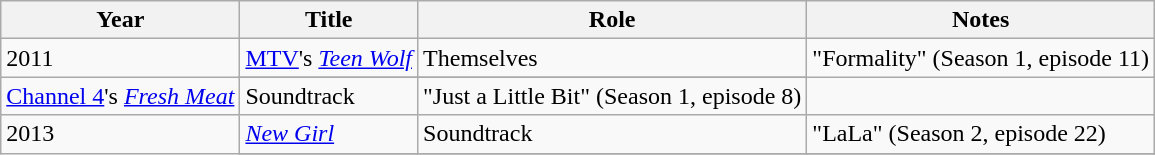<table class="wikitable sortable">
<tr>
<th>Year</th>
<th>Title</th>
<th>Role</th>
<th class="unsortable">Notes</th>
</tr>
<tr>
<td rowspan="2">2011</td>
<td><a href='#'>MTV</a>'s <em><a href='#'>Teen Wolf</a></em></td>
<td>Themselves</td>
<td>"Formality" (Season 1, episode 11)</td>
</tr>
<tr>
</tr>
<tr>
<td><a href='#'>Channel 4</a>'s <em><a href='#'>Fresh Meat</a></em></td>
<td>Soundtrack</td>
<td>"Just a Little Bit" (Season 1, episode 8)</td>
</tr>
<tr>
<td rowspan="2">2013</td>
<td><em><a href='#'>New Girl</a></em></td>
<td>Soundtrack</td>
<td>"LaLa" (Season 2, episode 22)</td>
</tr>
<tr>
</tr>
</table>
